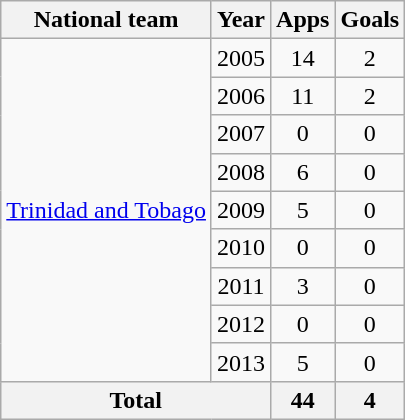<table class="wikitable" style="text-align:center">
<tr>
<th>National team</th>
<th>Year</th>
<th>Apps</th>
<th>Goals</th>
</tr>
<tr>
<td rowspan="9"><a href='#'>Trinidad and Tobago</a></td>
<td>2005</td>
<td>14</td>
<td>2</td>
</tr>
<tr>
<td>2006</td>
<td>11</td>
<td>2</td>
</tr>
<tr>
<td>2007</td>
<td>0</td>
<td>0</td>
</tr>
<tr>
<td>2008</td>
<td>6</td>
<td>0</td>
</tr>
<tr>
<td>2009</td>
<td>5</td>
<td>0</td>
</tr>
<tr>
<td>2010</td>
<td>0</td>
<td>0</td>
</tr>
<tr>
<td>2011</td>
<td>3</td>
<td>0</td>
</tr>
<tr>
<td>2012</td>
<td>0</td>
<td>0</td>
</tr>
<tr>
<td>2013</td>
<td>5</td>
<td>0</td>
</tr>
<tr>
<th colspan="2">Total</th>
<th>44</th>
<th>4</th>
</tr>
</table>
